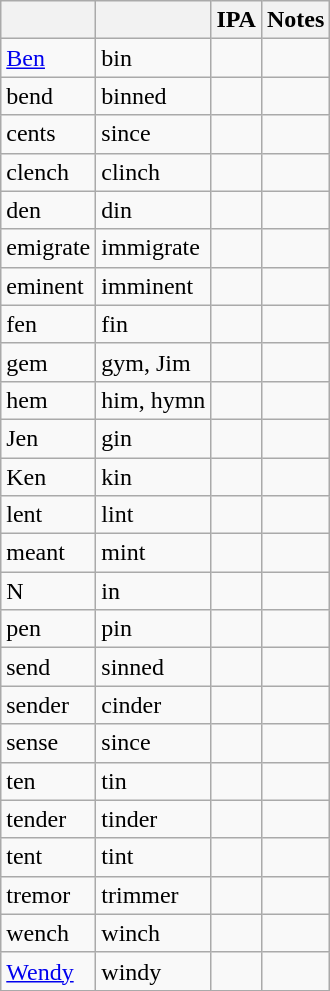<table class="wikitable sortable mw-collapsible mw-collapsed">
<tr>
<th></th>
<th></th>
<th>IPA</th>
<th>Notes</th>
</tr>
<tr>
<td><a href='#'>Ben</a></td>
<td>bin</td>
<td></td>
<td></td>
</tr>
<tr>
<td>bend</td>
<td>binned</td>
<td></td>
<td></td>
</tr>
<tr>
<td>cents</td>
<td>since</td>
<td></td>
<td></td>
</tr>
<tr>
<td>clench</td>
<td>clinch</td>
<td></td>
<td></td>
</tr>
<tr>
<td>den</td>
<td>din</td>
<td></td>
<td></td>
</tr>
<tr>
<td>emigrate</td>
<td>immigrate</td>
<td></td>
<td></td>
</tr>
<tr>
<td>eminent</td>
<td>imminent</td>
<td></td>
<td></td>
</tr>
<tr>
<td>fen</td>
<td>fin</td>
<td></td>
<td></td>
</tr>
<tr>
<td>gem</td>
<td>gym, Jim</td>
<td></td>
<td></td>
</tr>
<tr>
<td>hem</td>
<td>him, hymn</td>
<td></td>
<td></td>
</tr>
<tr>
<td>Jen</td>
<td>gin</td>
<td></td>
<td></td>
</tr>
<tr>
<td>Ken</td>
<td>kin</td>
<td></td>
<td></td>
</tr>
<tr>
<td>lent</td>
<td>lint</td>
<td></td>
<td></td>
</tr>
<tr>
<td>meant</td>
<td>mint</td>
<td></td>
<td></td>
</tr>
<tr>
<td>N</td>
<td>in</td>
<td></td>
<td></td>
</tr>
<tr>
<td>pen</td>
<td>pin</td>
<td></td>
<td></td>
</tr>
<tr>
<td>send</td>
<td>sinned</td>
<td></td>
<td></td>
</tr>
<tr>
<td>sender</td>
<td>cinder</td>
<td></td>
<td></td>
</tr>
<tr>
<td>sense</td>
<td>since</td>
<td></td>
<td></td>
</tr>
<tr>
<td>ten</td>
<td>tin</td>
<td></td>
<td></td>
</tr>
<tr>
<td>tender</td>
<td>tinder</td>
<td></td>
<td></td>
</tr>
<tr>
<td>tent</td>
<td>tint</td>
<td></td>
<td></td>
</tr>
<tr>
<td>tremor</td>
<td>trimmer</td>
<td></td>
<td></td>
</tr>
<tr>
<td>wench</td>
<td>winch</td>
<td></td>
<td></td>
</tr>
<tr>
<td><a href='#'>Wendy</a></td>
<td>windy</td>
<td></td>
<td></td>
</tr>
<tr>
</tr>
</table>
